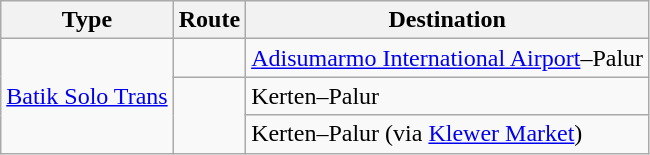<table class="wikitable">
<tr>
<th>Type</th>
<th>Route</th>
<th>Destination</th>
</tr>
<tr>
<td rowspan="3"><a href='#'>Batik Solo Trans</a></td>
<td></td>
<td><a href='#'>Adisumarmo International Airport</a>–Palur</td>
</tr>
<tr>
<td rowspan="2"></td>
<td>Kerten–Palur</td>
</tr>
<tr>
<td>Kerten–Palur (via <a href='#'>Klewer Market</a>)</td>
</tr>
</table>
